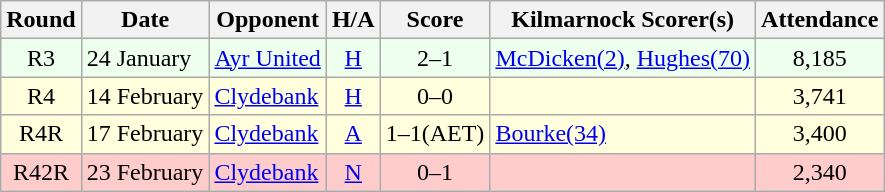<table class="wikitable" style="text-align:center">
<tr>
<th>Round</th>
<th>Date</th>
<th>Opponent</th>
<th>H/A</th>
<th>Score</th>
<th>Kilmarnock Scorer(s)</th>
<th>Attendance</th>
</tr>
<tr bgcolor=#EEFFEE>
<td>R3</td>
<td align=left>24 January</td>
<td align=left><a href='#'>Ayr United</a></td>
<td><a href='#'>H</a></td>
<td>2–1</td>
<td align=left><a href='#'>McDicken(2)</a>, <a href='#'>Hughes(70)</a></td>
<td>8,185</td>
</tr>
<tr bgcolor=#FFFFDD>
<td>R4</td>
<td align=left>14 February</td>
<td align=left><a href='#'>Clydebank</a></td>
<td><a href='#'>H</a></td>
<td>0–0</td>
<td align=left></td>
<td>3,741</td>
</tr>
<tr bgcolor=#FFFFDD>
<td>R4R</td>
<td align=left>17 February</td>
<td align=left><a href='#'>Clydebank</a></td>
<td><a href='#'>A</a></td>
<td>1–1(AET)</td>
<td align=left><a href='#'>Bourke(34)</a></td>
<td>3,400</td>
</tr>
<tr bgcolor=#FFCCCC>
<td>R42R</td>
<td align=left>23 February</td>
<td align=left><a href='#'>Clydebank</a></td>
<td><a href='#'>N</a></td>
<td>0–1</td>
<td align=left></td>
<td>2,340</td>
</tr>
</table>
